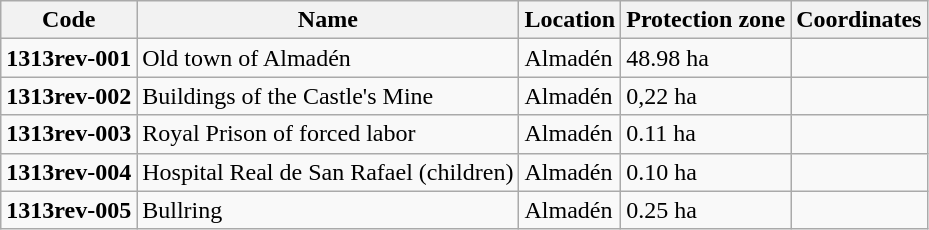<table class="wikitable unsortable">
<tr>
<th>Code</th>
<th>Name</th>
<th>Location</th>
<th>Protection zone</th>
<th>Coordinates</th>
</tr>
<tr>
<td><strong>1313rev-001</strong></td>
<td>Old town of Almadén</td>
<td>Almadén</td>
<td>48.98 ha</td>
<td></td>
</tr>
<tr>
<td><strong>1313rev-002</strong></td>
<td>Buildings of the Castle's Mine</td>
<td>Almadén</td>
<td>0,22 ha</td>
<td></td>
</tr>
<tr>
<td><strong>1313rev-003</strong></td>
<td>Royal Prison of forced labor</td>
<td>Almadén</td>
<td>0.11 ha</td>
<td></td>
</tr>
<tr>
<td><strong>1313rev-004</strong></td>
<td>Hospital Real de San Rafael (children)</td>
<td>Almadén</td>
<td>0.10 ha</td>
<td></td>
</tr>
<tr>
<td><strong>1313rev-005</strong></td>
<td>Bullring</td>
<td>Almadén</td>
<td>0.25 ha</td>
<td></td>
</tr>
</table>
